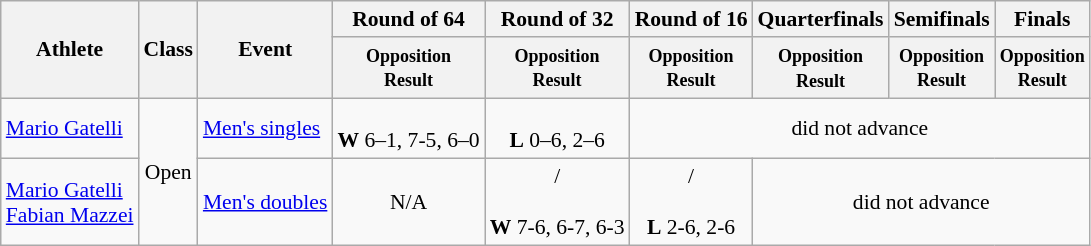<table class=wikitable style="font-size:90%">
<tr>
<th rowspan="2">Athlete</th>
<th rowspan="2">Class</th>
<th rowspan="2">Event</th>
<th>Round of 64</th>
<th>Round of 32</th>
<th>Round of 16</th>
<th>Quarterfinals</th>
<th>Semifinals</th>
<th>Finals</th>
</tr>
<tr>
<th style="line-height:1em"><small>Opposition<br>Result</small></th>
<th style="line-height:1em"><small>Opposition<br>Result</small></th>
<th style="line-height:1em"><small>Opposition<br>Result</small></th>
<th style=”line-height:1em”><small>Opposition<br>Result</small></th>
<th style="line-height:1em"><small>Opposition<br>Result</small></th>
<th style="line-height:1em"><small>Opposition<br>Result</small></th>
</tr>
<tr>
<td><a href='#'>Mario Gatelli</a></td>
<td rowspan="2" style="text-align:center;">Open</td>
<td><a href='#'>Men's singles</a></td>
<td style="text-align:center;"><br><strong>W</strong> 6–1, 7-5, 6–0</td>
<td style="text-align:center;"><br><strong>L</strong> 0–6, 2–6</td>
<td style="text-align:center;" colspan="4">did not advance</td>
</tr>
<tr>
<td><a href='#'>Mario Gatelli</a><br> <a href='#'>Fabian Mazzei</a></td>
<td><a href='#'>Men's doubles</a></td>
<td style="text-align:center;">N/A</td>
<td style="text-align:center;"> /<br> <br><strong>W</strong> 7-6, 6-7, 6-3</td>
<td style="text-align:center;"> /<br> <br><strong>L</strong> 2-6, 2-6</td>
<td style="text-align:center;" colspan="3">did not advance</td>
</tr>
</table>
